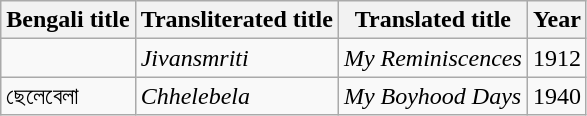<table class="wikitable">
<tr>
<th>Bengali title</th>
<th>Transliterated title</th>
<th>Translated title</th>
<th>Year</th>
</tr>
<tr>
<td></td>
<td><em>Jivansmriti</em></td>
<td><em>My Reminiscences</em></td>
<td>1912</td>
</tr>
<tr>
<td>ছেলেবেলা</td>
<td><em>Chhelebela</em></td>
<td><em>My Boyhood Days</em></td>
<td>1940</td>
</tr>
</table>
